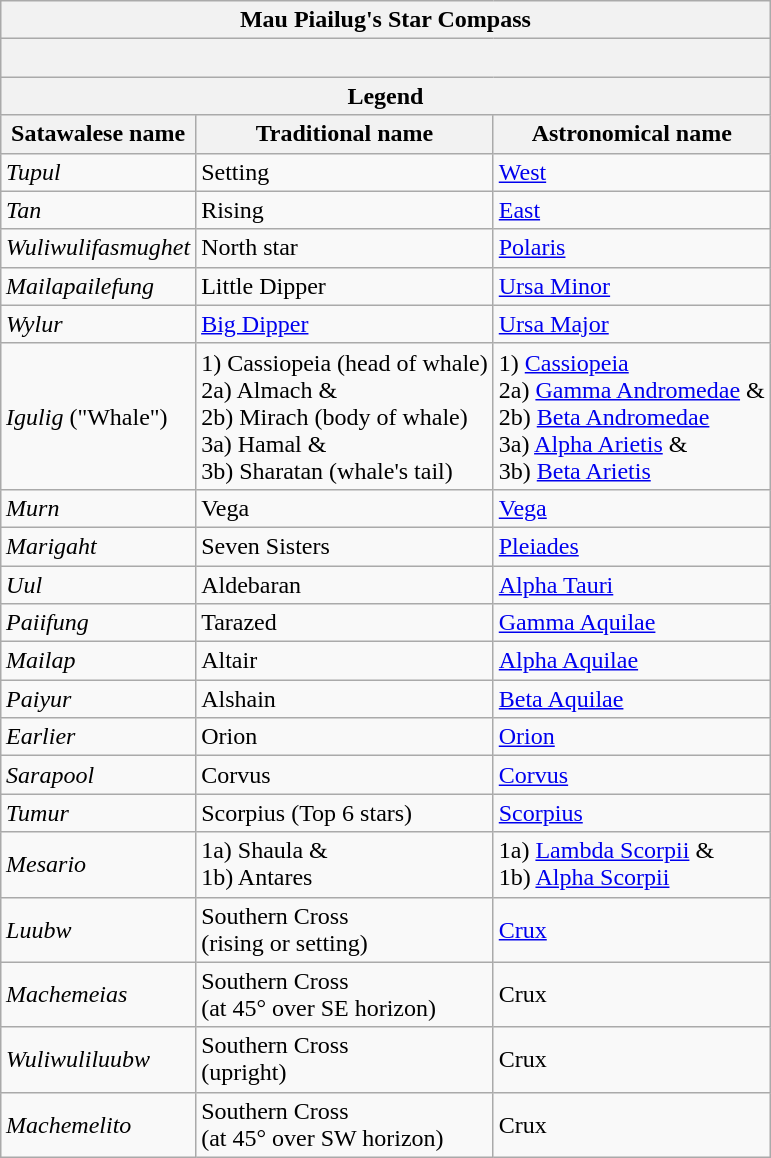<table class="wikitable" style="float:right;margin-left:1em;">
<tr>
<th colspan="3">Mau Piailug's Star Compass</th>
</tr>
<tr <>
<th colspan="3"><br></th>
</tr>
<tr>
<th colspan="3">Legend</th>
</tr>
<tr>
<th>Satawalese name</th>
<th>Traditional name</th>
<th>Astronomical name</th>
</tr>
<tr>
<td><em>Tupul</em></td>
<td>Setting</td>
<td><a href='#'>West</a></td>
</tr>
<tr>
<td><em>Tan</em></td>
<td>Rising</td>
<td><a href='#'>East</a></td>
</tr>
<tr>
<td><em>Wuliwulifasmughet</em></td>
<td>North star</td>
<td><a href='#'>Polaris</a></td>
</tr>
<tr>
<td><em>Mailapailefung</em></td>
<td>Little Dipper</td>
<td><a href='#'>Ursa Minor</a></td>
</tr>
<tr>
<td><em>Wylur</em></td>
<td><a href='#'>Big Dipper</a></td>
<td><a href='#'>Ursa Major</a></td>
</tr>
<tr>
<td><em>Igulig</em> ("Whale")</td>
<td>1) Cassiopeia (head of whale)<br>2a) Almach &<br> 2b) Mirach (body of whale)<br>3a) Hamal & <br> 3b) Sharatan (whale's tail)</td>
<td>1) <a href='#'>Cassiopeia</a><br>2a) <a href='#'>Gamma Andromedae</a> &<br> 2b) <a href='#'>Beta Andromedae</a><br>3a) <a href='#'>Alpha Arietis</a> &<br> 3b) <a href='#'>Beta Arietis</a></td>
</tr>
<tr>
<td><em>Murn</em></td>
<td>Vega</td>
<td><a href='#'>Vega</a></td>
</tr>
<tr>
<td><em>Marigaht</em></td>
<td>Seven Sisters</td>
<td><a href='#'>Pleiades</a></td>
</tr>
<tr>
<td><em>Uul</em></td>
<td>Aldebaran</td>
<td><a href='#'>Alpha Tauri</a></td>
</tr>
<tr>
<td><em>Paiifung</em></td>
<td>Tarazed</td>
<td><a href='#'>Gamma Aquilae</a></td>
</tr>
<tr>
<td><em>Mailap</em></td>
<td>Altair</td>
<td><a href='#'>Alpha Aquilae</a></td>
</tr>
<tr>
<td><em>Paiyur</em></td>
<td>Alshain</td>
<td><a href='#'>Beta Aquilae</a></td>
</tr>
<tr>
<td><em>Earlier</em></td>
<td>Orion</td>
<td><a href='#'>Orion</a></td>
</tr>
<tr>
<td><em>Sarapool</em></td>
<td>Corvus</td>
<td><a href='#'>Corvus</a></td>
</tr>
<tr>
<td><em>Tumur</em></td>
<td>Scorpius (Top 6 stars)</td>
<td><a href='#'>Scorpius</a></td>
</tr>
<tr>
<td><em>Mesario</em></td>
<td>1a) Shaula &<br> 1b) Antares</td>
<td>1a) <a href='#'>Lambda Scorpii</a> &<br>1b) <a href='#'>Alpha Scorpii</a></td>
</tr>
<tr>
<td><em>Luubw</em></td>
<td>Southern Cross<br>(rising or setting)</td>
<td><a href='#'>Crux</a></td>
</tr>
<tr>
<td><em>Machemeias</em></td>
<td>Southern Cross<br>(at 45° over SE horizon)</td>
<td>Crux</td>
</tr>
<tr>
<td><em>Wuliwuliluubw</em></td>
<td>Southern Cross<br>(upright)</td>
<td>Crux</td>
</tr>
<tr>
<td><em>Machemelito</em></td>
<td>Southern Cross<br>(at 45° over SW horizon)</td>
<td>Crux</td>
</tr>
</table>
